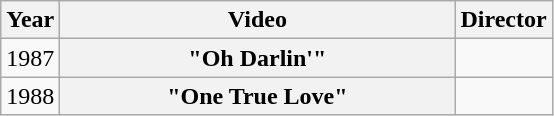<table class="wikitable plainrowheaders">
<tr>
<th>Year</th>
<th style="width:16em;">Video</th>
<th>Director</th>
</tr>
<tr>
<td>1987</td>
<th scope="row">"Oh Darlin'"</th>
<td></td>
</tr>
<tr>
<td>1988</td>
<th scope="row">"One True Love"</th>
<td></td>
</tr>
</table>
